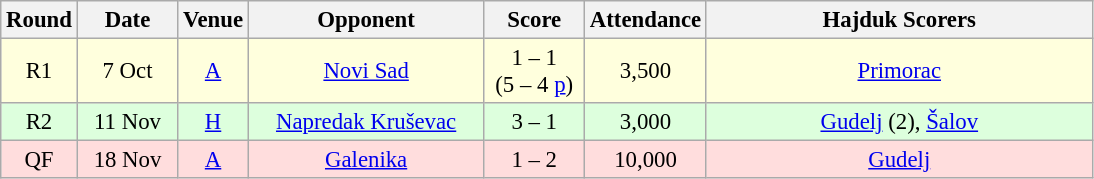<table class="wikitable sortable" style="text-align: center; font-size:95%;">
<tr>
<th width="30">Round</th>
<th width="60">Date</th>
<th width="20">Venue</th>
<th width="150">Opponent</th>
<th width="60">Score</th>
<th width="60">Attendance</th>
<th width="250">Hajduk Scorers</th>
</tr>
<tr bgcolor="#ffffdd">
<td>R1</td>
<td>7 Oct</td>
<td><a href='#'>A</a></td>
<td><a href='#'>Novi Sad</a></td>
<td>1 – 1<br>(5 – 4 <a href='#'>p</a>)</td>
<td>3,500</td>
<td><a href='#'>Primorac</a></td>
</tr>
<tr bgcolor="#ddffdd">
<td>R2</td>
<td>11 Nov</td>
<td><a href='#'>H</a></td>
<td><a href='#'>Napredak Kruševac</a></td>
<td>3 – 1</td>
<td>3,000</td>
<td><a href='#'>Gudelj</a> (2), <a href='#'>Šalov</a></td>
</tr>
<tr bgcolor="#ffdddd">
<td>QF</td>
<td>18 Nov</td>
<td><a href='#'>A</a></td>
<td><a href='#'>Galenika</a></td>
<td>1 – 2</td>
<td>10,000</td>
<td><a href='#'>Gudelj</a></td>
</tr>
</table>
